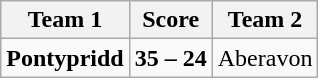<table class="wikitable" style="text-align: center">
<tr>
<th>Team 1</th>
<th>Score</th>
<th>Team 2</th>
</tr>
<tr>
<td><strong>Pontypridd</strong></td>
<td><strong>35 – 24</strong></td>
<td>Aberavon</td>
</tr>
</table>
